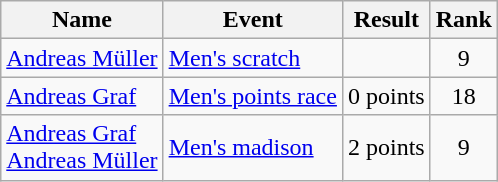<table class="wikitable sortable">
<tr>
<th>Name</th>
<th>Event</th>
<th>Result</th>
<th>Rank</th>
</tr>
<tr>
<td><a href='#'>Andreas Müller</a></td>
<td><a href='#'>Men's scratch</a></td>
<td></td>
<td align=center>9</td>
</tr>
<tr>
<td><a href='#'>Andreas Graf</a></td>
<td><a href='#'>Men's points race</a></td>
<td>0 points</td>
<td align=center>18</td>
</tr>
<tr>
<td><a href='#'>Andreas Graf</a><br><a href='#'>Andreas Müller</a></td>
<td><a href='#'>Men's madison</a></td>
<td>2 points</td>
<td align=center>9</td>
</tr>
</table>
